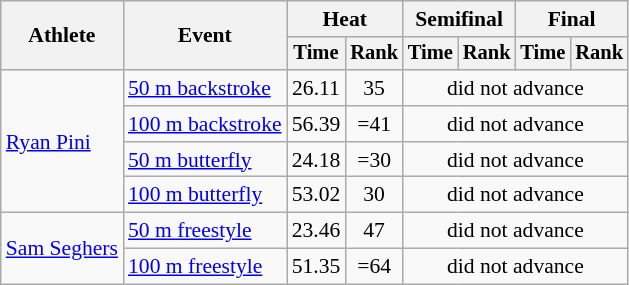<table class=wikitable style="font-size:90%">
<tr>
<th rowspan="2">Athlete</th>
<th rowspan="2">Event</th>
<th colspan="2">Heat</th>
<th colspan="2">Semifinal</th>
<th colspan="2">Final</th>
</tr>
<tr style="font-size:95%">
<th>Time</th>
<th>Rank</th>
<th>Time</th>
<th>Rank</th>
<th>Time</th>
<th>Rank</th>
</tr>
<tr align=center>
<td align=left rowspan=4><a href='#'>Ryan Pini</a></td>
<td align=left><a href='#'>50 m backstroke</a></td>
<td>26.11</td>
<td>35</td>
<td colspan=4>did not advance</td>
</tr>
<tr align=center>
<td align=left><a href='#'>100 m backstroke</a></td>
<td>56.39</td>
<td>=41</td>
<td colspan=4>did not advance</td>
</tr>
<tr align=center>
<td align=left><a href='#'>50 m butterfly</a></td>
<td>24.18</td>
<td>=30</td>
<td colspan=4>did not advance</td>
</tr>
<tr align=center>
<td align=left><a href='#'>100 m butterfly</a></td>
<td>53.02</td>
<td>30</td>
<td colspan=4>did not advance</td>
</tr>
<tr align=center>
<td align=left rowspan=2><a href='#'>Sam Seghers</a></td>
<td align=left><a href='#'>50 m freestyle</a></td>
<td>23.46</td>
<td>47</td>
<td colspan=4>did not advance</td>
</tr>
<tr align=center>
<td align=left><a href='#'>100 m freestyle</a></td>
<td>51.35</td>
<td>=64</td>
<td colspan=4>did not advance</td>
</tr>
</table>
